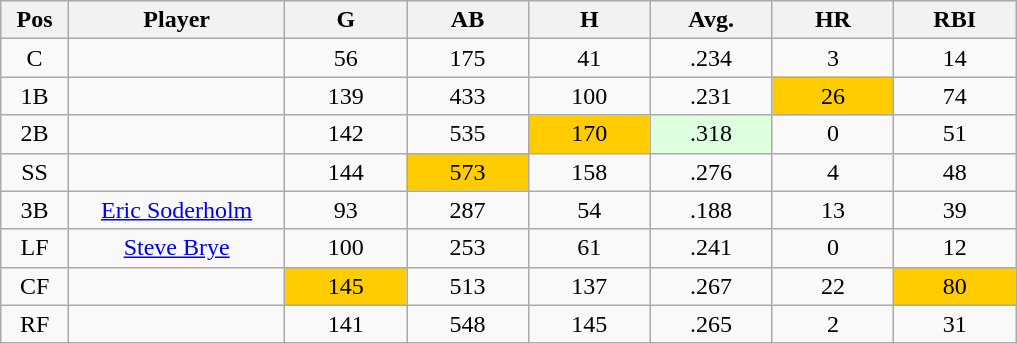<table class="wikitable sortable">
<tr>
<th bgcolor="#DDDDFF" width="5%">Pos</th>
<th bgcolor="#DDDDFF" width="16%">Player</th>
<th bgcolor="#DDDDFF" width="9%">G</th>
<th bgcolor="#DDDDFF" width="9%">AB</th>
<th bgcolor="#DDDDFF" width="9%">H</th>
<th bgcolor="#DDDDFF" width="9%">Avg.</th>
<th bgcolor="#DDDDFF" width="9%">HR</th>
<th bgcolor="#DDDDFF" width="9%">RBI</th>
</tr>
<tr align="center">
<td>C</td>
<td></td>
<td>56</td>
<td>175</td>
<td>41</td>
<td>.234</td>
<td>3</td>
<td>14</td>
</tr>
<tr align="center">
<td>1B</td>
<td></td>
<td>139</td>
<td>433</td>
<td>100</td>
<td>.231</td>
<td bgcolor="#FFCC00">26</td>
<td>74</td>
</tr>
<tr align="center">
<td>2B</td>
<td></td>
<td>142</td>
<td>535</td>
<td bgcolor="#FFCC00">170</td>
<td bgcolor="#DDFFDD">.318</td>
<td>0</td>
<td>51</td>
</tr>
<tr align="center">
<td>SS</td>
<td></td>
<td>144</td>
<td bgcolor="#FFCC00">573</td>
<td>158</td>
<td>.276</td>
<td>4</td>
<td>48</td>
</tr>
<tr align="center">
<td>3B</td>
<td><a href='#'>Eric Soderholm</a></td>
<td>93</td>
<td>287</td>
<td>54</td>
<td>.188</td>
<td>13</td>
<td>39</td>
</tr>
<tr align=center>
<td>LF</td>
<td><a href='#'>Steve Brye</a></td>
<td>100</td>
<td>253</td>
<td>61</td>
<td>.241</td>
<td>0</td>
<td>12</td>
</tr>
<tr align=center>
<td>CF</td>
<td></td>
<td bgcolor="#FFCC00">145</td>
<td>513</td>
<td>137</td>
<td>.267</td>
<td>22</td>
<td bgcolor="#FFCC00">80</td>
</tr>
<tr align="center">
<td>RF</td>
<td></td>
<td>141</td>
<td>548</td>
<td>145</td>
<td>.265</td>
<td>2</td>
<td>31</td>
</tr>
</table>
